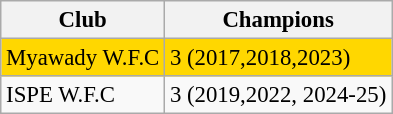<table class="wikitable sortable" style="font-size:95%;">
<tr>
<th>Club</th>
<th>Champions</th>
</tr>
<tr style="background:gold;">
<td>Myawady W.F.C</td>
<td>3 (2017,2018,2023)</td>
</tr>
<tr>
<td>ISPE W.F.C</td>
<td>3 (2019,2022, 2024-25)</td>
</tr>
</table>
